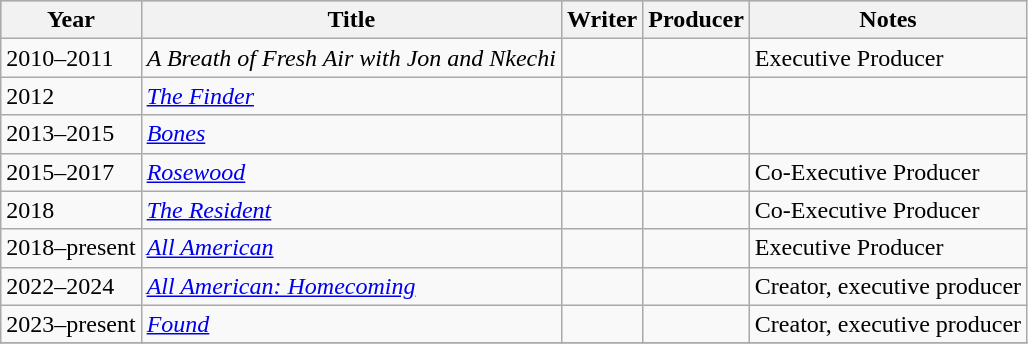<table class="wikitable sortable">
<tr style="background:#b0c4de; text-align:center;">
<th>Year</th>
<th>Title</th>
<th>Writer</th>
<th>Producer</th>
<th class="unsortable">Notes</th>
</tr>
<tr>
<td>2010–2011</td>
<td><em>A Breath of Fresh Air with Jon and Nkechi</em></td>
<td></td>
<td></td>
<td>Executive Producer</td>
</tr>
<tr>
<td>2012</td>
<td><em><a href='#'>The Finder</a></em></td>
<td></td>
<td></td>
<td></td>
</tr>
<tr>
<td>2013–2015</td>
<td><em><a href='#'>Bones</a></em></td>
<td></td>
<td></td>
<td></td>
</tr>
<tr>
<td>2015–2017</td>
<td><em><a href='#'>Rosewood</a></em></td>
<td></td>
<td></td>
<td>Co-Executive Producer</td>
</tr>
<tr>
<td>2018</td>
<td><em><a href='#'>The Resident</a></em></td>
<td></td>
<td></td>
<td>Co-Executive Producer</td>
</tr>
<tr>
<td>2018–present</td>
<td><em><a href='#'>All American</a></em></td>
<td></td>
<td></td>
<td>Executive Producer</td>
</tr>
<tr>
<td>2022–2024</td>
<td><em><a href='#'>All American: Homecoming</a></em></td>
<td></td>
<td></td>
<td>Creator, executive producer</td>
</tr>
<tr>
<td>2023–present</td>
<td><em><a href='#'>Found</a></em></td>
<td></td>
<td></td>
<td>Creator, executive producer</td>
</tr>
<tr>
</tr>
</table>
